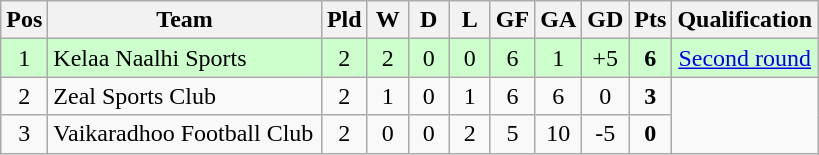<table class="wikitable" style="text-align:center">
<tr>
<th style="width:20px;" abbr="Position">Pos</th>
<th width=175>Team</th>
<th style="width:20px;" abbr="Played">Pld</th>
<th style="width:20px;" abbr="Won">W</th>
<th style="width:20px;" abbr="Drawn">D</th>
<th style="width:20px;" abbr="Lost">L</th>
<th style="width:20px;" abbr="Goals for">GF</th>
<th style="width:20px;" abbr="Goals against">GA</th>
<th style="width:20px;" abbr="Goal difference">GD</th>
<th style="width:20px;" abbr="Points">Pts</th>
<th style="width:20px;">Qualification</th>
</tr>
<tr style="background:#cfc;">
<td>1</td>
<td align=left>Kelaa Naalhi Sports</td>
<td>2</td>
<td>2</td>
<td>0</td>
<td>0</td>
<td>6</td>
<td>1</td>
<td>+5</td>
<td><strong>6</strong></td>
<td><a href='#'>Second round</a></td>
</tr>
<tr>
<td>2</td>
<td align=left>Zeal Sports Club</td>
<td>2</td>
<td>1</td>
<td>0</td>
<td>1</td>
<td>6</td>
<td>6</td>
<td>0</td>
<td><strong>3</strong></td>
</tr>
<tr>
<td>3</td>
<td align=left>Vaikaradhoo Football Club</td>
<td>2</td>
<td>0</td>
<td>0</td>
<td>2</td>
<td>5</td>
<td>10</td>
<td>-5</td>
<td><strong>0</strong></td>
</tr>
</table>
